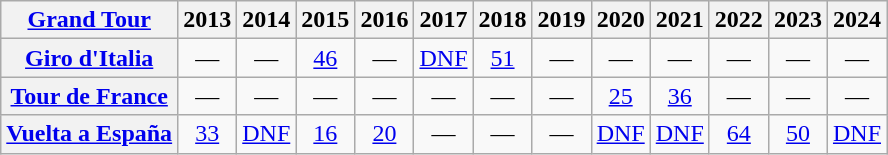<table class="wikitable plainrowheaders">
<tr>
<th scope="col"><a href='#'>Grand Tour</a></th>
<th scope="col">2013</th>
<th scope="col">2014</th>
<th scope="col">2015</th>
<th scope="col">2016</th>
<th scope="col">2017</th>
<th scope="col">2018</th>
<th scope="col">2019</th>
<th scope="col">2020</th>
<th scope="col">2021</th>
<th scope="col">2022</th>
<th scope="col">2023</th>
<th scope="col">2024</th>
</tr>
<tr style="text-align:center;">
<th scope="row"> <a href='#'>Giro d'Italia</a></th>
<td>—</td>
<td>—</td>
<td><a href='#'>46</a></td>
<td>—</td>
<td><a href='#'>DNF</a></td>
<td><a href='#'>51</a></td>
<td>—</td>
<td>—</td>
<td>—</td>
<td>—</td>
<td>—</td>
<td>—</td>
</tr>
<tr style="text-align:center;">
<th scope="row"> <a href='#'>Tour de France</a></th>
<td>—</td>
<td>—</td>
<td>—</td>
<td>—</td>
<td>—</td>
<td>—</td>
<td>—</td>
<td><a href='#'>25</a></td>
<td><a href='#'>36</a></td>
<td>—</td>
<td>—</td>
<td>—</td>
</tr>
<tr style="text-align:center;">
<th scope="row"> <a href='#'>Vuelta a España</a></th>
<td><a href='#'>33</a></td>
<td><a href='#'>DNF</a></td>
<td><a href='#'>16</a></td>
<td><a href='#'>20</a></td>
<td>—</td>
<td>—</td>
<td>—</td>
<td><a href='#'>DNF</a></td>
<td><a href='#'>DNF</a></td>
<td><a href='#'>64</a></td>
<td><a href='#'>50</a></td>
<td><a href='#'>DNF</a></td>
</tr>
</table>
